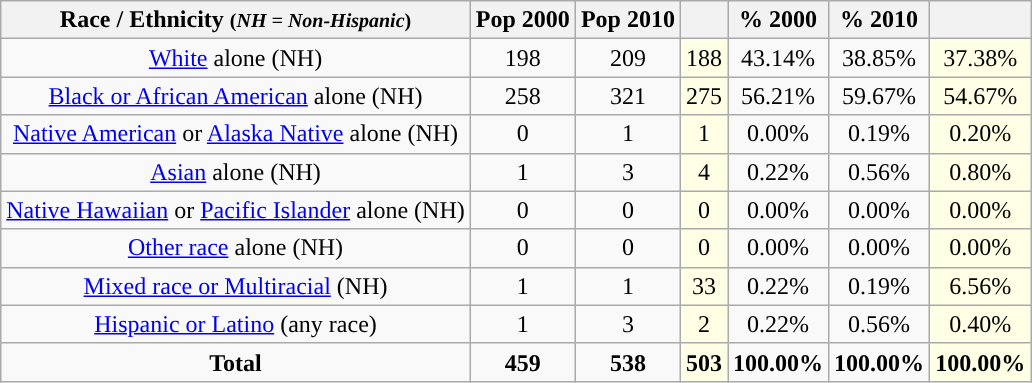<table class="wikitable" style="text-align:center;">
<tr>
<th>Race / Ethnicity <small>(<em>NH = Non-Hispanic</em>)</small></th>
<th>Pop 2000</th>
<th>Pop 2010</th>
<th></th>
<th>% 2000</th>
<th>% 2010</th>
<th></th>
</tr>
<tr>
<td><a href='#'>White</a> alone (NH)</td>
<td>198</td>
<td>209</td>
<td style='background: #ffffe6;'>188</td>
<td>43.14%</td>
<td>38.85%</td>
<td style='background: #ffffe6;'>37.38%</td>
</tr>
<tr>
<td><a href='#'>Black or African American</a> alone (NH)</td>
<td>258</td>
<td>321</td>
<td style='background: #ffffe6;'>275</td>
<td>56.21%</td>
<td>59.67%</td>
<td style='background: #ffffe6;'>54.67%</td>
</tr>
<tr>
<td><a href='#'>Native American</a> or <a href='#'>Alaska Native</a> alone (NH)</td>
<td>0</td>
<td>1</td>
<td style='background: #ffffe6;'>1</td>
<td>0.00%</td>
<td>0.19%</td>
<td style='background: #ffffe6;'>0.20%</td>
</tr>
<tr>
<td><a href='#'>Asian</a> alone (NH)</td>
<td>1</td>
<td>3</td>
<td style='background: #ffffe6;'>4</td>
<td>0.22%</td>
<td>0.56%</td>
<td style='background: #ffffe6;'>0.80%</td>
</tr>
<tr>
<td><a href='#'>Native Hawaiian</a> or <a href='#'>Pacific Islander</a> alone (NH)</td>
<td>0</td>
<td>0</td>
<td style='background: #ffffe6;'>0</td>
<td>0.00%</td>
<td>0.00%</td>
<td style='background: #ffffe6;'>0.00%</td>
</tr>
<tr>
<td><a href='#'>Other race</a> alone (NH)</td>
<td>0</td>
<td>0</td>
<td style='background: #ffffe6;'>0</td>
<td>0.00%</td>
<td>0.00%</td>
<td style='background: #ffffe6;'>0.00%</td>
</tr>
<tr>
<td><a href='#'>Mixed race or Multiracial</a> (NH)</td>
<td>1</td>
<td>1</td>
<td style='background: #ffffe6;'>33</td>
<td>0.22%</td>
<td>0.19%</td>
<td style='background: #ffffe6;'>6.56%</td>
</tr>
<tr>
<td><a href='#'>Hispanic or Latino</a> (any race)</td>
<td>1</td>
<td>3</td>
<td style='background: #ffffe6;'>2</td>
<td>0.22%</td>
<td>0.56%</td>
<td style='background: #ffffe6;'>0.40%</td>
</tr>
<tr>
<td><strong>Total</strong></td>
<td><strong>459</strong></td>
<td><strong>538</strong></td>
<td style='background: #ffffe6;'><strong>503</strong></td>
<td><strong>100.00%</strong></td>
<td><strong>100.00%</strong></td>
<td style='background: #ffffe6;'><strong>100.00%</strong></td>
</tr>
</table>
